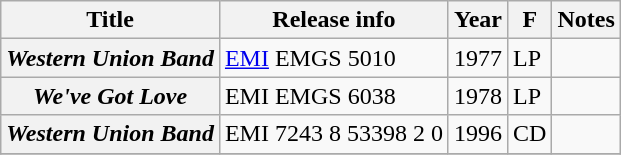<table class="wikitable plainrowheaders sortable">
<tr>
<th scope="col">Title</th>
<th scope="col">Release info</th>
<th scope="col">Year</th>
<th scope="col">F</th>
<th scope="col" class="unsortable">Notes</th>
</tr>
<tr>
<th scope="row"><em>Western Union Band</em></th>
<td><a href='#'>EMI</a> EMGS 5010</td>
<td>1977</td>
<td>LP</td>
<td></td>
</tr>
<tr>
<th scope="row"><em>We've Got Love</em></th>
<td>EMI EMGS 6038</td>
<td>1978</td>
<td>LP</td>
<td></td>
</tr>
<tr>
<th scope="row"><em>Western Union Band</em></th>
<td>EMI 7243 8 53398 2 0</td>
<td>1996</td>
<td>CD</td>
<td></td>
</tr>
<tr>
</tr>
</table>
